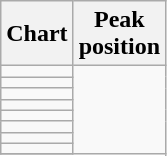<table class="wikitable sortable">
<tr>
<th>Chart</th>
<th>Peak<br>position</th>
</tr>
<tr>
<td></td>
</tr>
<tr>
<td></td>
</tr>
<tr>
<td></td>
</tr>
<tr>
<td></td>
</tr>
<tr>
<td></td>
</tr>
<tr>
<td></td>
</tr>
<tr>
<td></td>
</tr>
<tr>
<td></td>
</tr>
<tr>
</tr>
</table>
